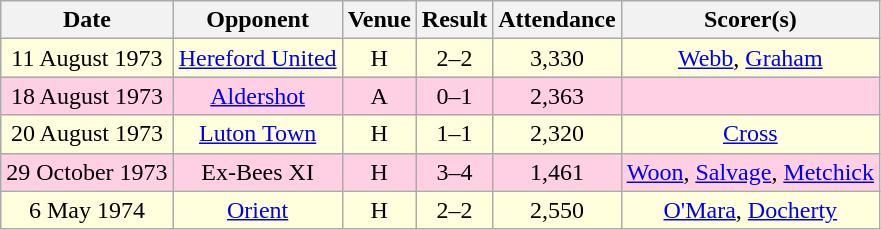<table class="wikitable sortable" style="text-align:center;">
<tr>
<th>Date</th>
<th>Opponent</th>
<th>Venue</th>
<th>Result</th>
<th>Attendance</th>
<th>Scorer(s)</th>
</tr>
<tr style="background:#ffd;">
<td>11 August 1973</td>
<td><a href='#'>Hereford United</a></td>
<td>H</td>
<td>2–2</td>
<td>3,330</td>
<td><a href='#'>Webb</a>, <a href='#'>Graham</a></td>
</tr>
<tr style="background:#ffd0e3;">
<td>18 August 1973</td>
<td><a href='#'>Aldershot</a></td>
<td>A</td>
<td>0–1</td>
<td>2,363</td>
<td></td>
</tr>
<tr style="background:#ffd;">
<td>20 August 1973</td>
<td><a href='#'>Luton Town</a></td>
<td>H</td>
<td>1–1</td>
<td>2,320</td>
<td><a href='#'>Cross</a></td>
</tr>
<tr style="background:#ffd0e3;">
<td>29 October 1973</td>
<td>Ex-Bees XI</td>
<td>H</td>
<td>3–4</td>
<td>1,461</td>
<td><a href='#'>Woon</a>, <a href='#'>Salvage</a>, <a href='#'>Metchick</a></td>
</tr>
<tr style="background:#ffd;">
<td>6 May 1974</td>
<td><a href='#'>Orient</a></td>
<td>H</td>
<td>2–2</td>
<td>2,550</td>
<td><a href='#'>O'Mara</a>, <a href='#'>Docherty</a></td>
</tr>
</table>
